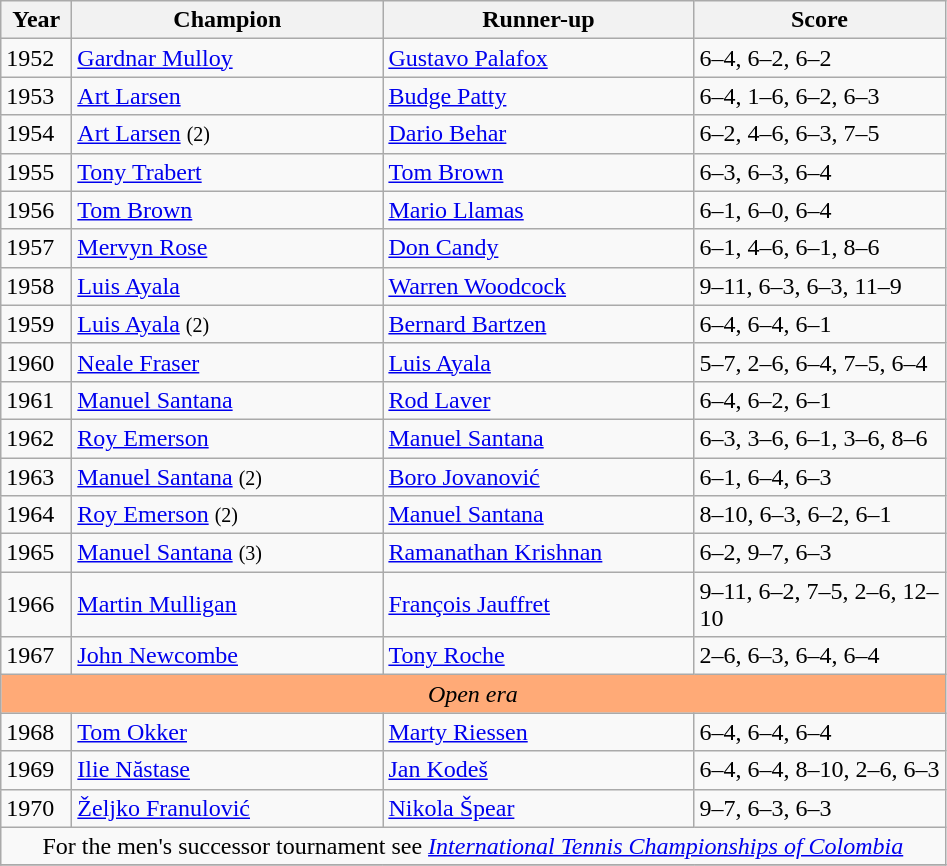<table class="wikitable">
<tr>
<th style="width:40px">Year</th>
<th style="width:200px">Champion</th>
<th style="width:200px">Runner-up</th>
<th style="width:160px">Score</th>
</tr>
<tr>
<td>1952</td>
<td> <a href='#'>Gardnar Mulloy</a></td>
<td> <a href='#'>Gustavo Palafox</a></td>
<td>6–4, 6–2, 6–2</td>
</tr>
<tr>
<td>1953</td>
<td> <a href='#'>Art Larsen</a></td>
<td> <a href='#'>Budge Patty</a></td>
<td>6–4, 1–6, 6–2, 6–3</td>
</tr>
<tr>
<td>1954</td>
<td> <a href='#'>Art Larsen</a> <small>(2)</small></td>
<td> <a href='#'>Dario Behar</a></td>
<td>6–2, 4–6, 6–3, 7–5</td>
</tr>
<tr>
<td>1955</td>
<td> <a href='#'>Tony Trabert</a></td>
<td> <a href='#'>Tom Brown</a></td>
<td>6–3, 6–3, 6–4</td>
</tr>
<tr>
<td>1956</td>
<td> <a href='#'>Tom Brown</a></td>
<td> <a href='#'>Mario Llamas</a></td>
<td>6–1, 6–0, 6–4</td>
</tr>
<tr>
<td>1957</td>
<td> <a href='#'>Mervyn Rose</a></td>
<td> <a href='#'>Don Candy</a></td>
<td>6–1, 4–6, 6–1, 8–6</td>
</tr>
<tr>
<td>1958</td>
<td> <a href='#'>Luis Ayala</a></td>
<td> <a href='#'>Warren Woodcock</a></td>
<td>9–11, 6–3, 6–3, 11–9</td>
</tr>
<tr>
<td>1959</td>
<td> <a href='#'>Luis Ayala</a> <small>(2)</small></td>
<td> <a href='#'>Bernard Bartzen</a></td>
<td>6–4, 6–4, 6–1</td>
</tr>
<tr>
<td>1960</td>
<td> <a href='#'>Neale Fraser</a></td>
<td> <a href='#'>Luis Ayala</a></td>
<td>5–7, 2–6, 6–4, 7–5, 6–4</td>
</tr>
<tr>
<td>1961</td>
<td> <a href='#'>Manuel Santana</a></td>
<td> <a href='#'>Rod Laver</a></td>
<td>6–4, 6–2, 6–1</td>
</tr>
<tr>
<td>1962</td>
<td> <a href='#'>Roy Emerson</a></td>
<td> <a href='#'>Manuel Santana</a></td>
<td>6–3, 3–6, 6–1, 3–6, 8–6</td>
</tr>
<tr>
<td>1963</td>
<td> <a href='#'>Manuel Santana</a> <small>(2)</small></td>
<td> <a href='#'>Boro Jovanović</a></td>
<td>6–1, 6–4, 6–3</td>
</tr>
<tr>
<td>1964</td>
<td> <a href='#'>Roy Emerson</a> <small>(2)</small></td>
<td> <a href='#'>Manuel Santana</a></td>
<td>8–10, 6–3, 6–2, 6–1</td>
</tr>
<tr>
<td>1965</td>
<td> <a href='#'>Manuel Santana</a> <small>(3)</small></td>
<td> <a href='#'>Ramanathan Krishnan</a></td>
<td>6–2, 9–7, 6–3</td>
</tr>
<tr>
<td>1966</td>
<td> <a href='#'>Martin Mulligan</a></td>
<td> <a href='#'>François Jauffret</a></td>
<td>9–11, 6–2, 7–5, 2–6, 12–10</td>
</tr>
<tr>
<td>1967</td>
<td> <a href='#'>John Newcombe</a></td>
<td> <a href='#'>Tony Roche</a></td>
<td>2–6, 6–3, 6–4, 6–4</td>
</tr>
<tr style=background-color:#ffaa77>
<td colspan=4 align=center><em>Open era </em></td>
</tr>
<tr>
<td>1968</td>
<td> <a href='#'>Tom Okker</a></td>
<td> <a href='#'>Marty Riessen</a></td>
<td>6–4, 6–4, 6–4</td>
</tr>
<tr>
<td>1969</td>
<td> <a href='#'>Ilie Năstase</a></td>
<td> <a href='#'>Jan Kodeš</a></td>
<td>6–4, 6–4, 8–10, 2–6, 6–3</td>
</tr>
<tr>
<td>1970</td>
<td> <a href='#'>Željko Franulović</a></td>
<td> <a href='#'>Nikola Špear</a></td>
<td>9–7, 6–3, 6–3</td>
</tr>
<tr>
<td colspan=4 align=center>For the men's successor tournament see <em><a href='#'>International Tennis Championships of Colombia</a></em></td>
</tr>
<tr>
</tr>
</table>
